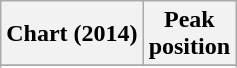<table class="wikitable sortable">
<tr>
<th>Chart (2014)</th>
<th>Peak<br>position</th>
</tr>
<tr>
</tr>
<tr>
</tr>
<tr>
</tr>
</table>
